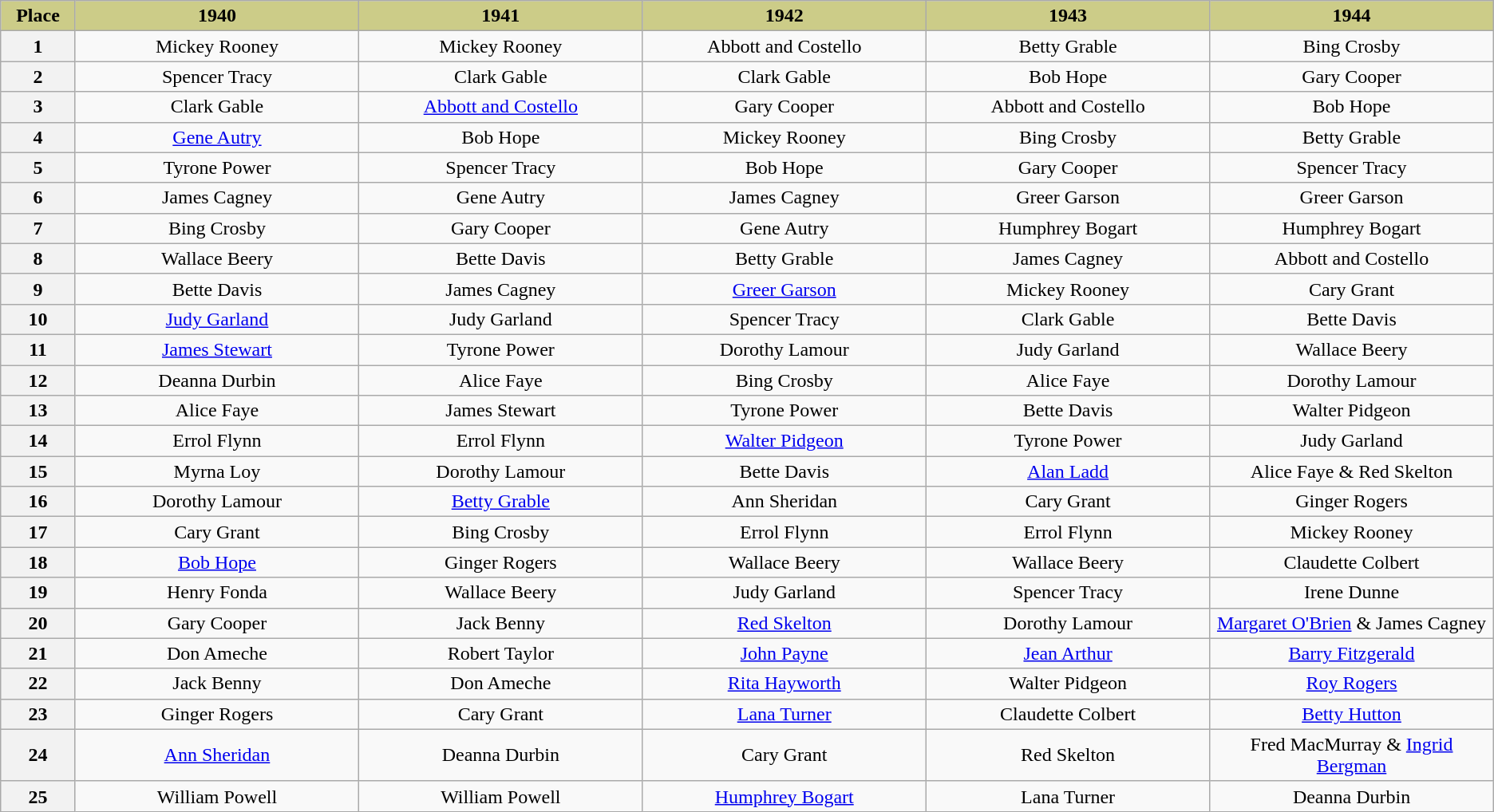<table class="wikitable" style="text-align:center">
<tr>
<th scope="col" style="background:#CC8" width="5%">Place</th>
<th scope="col" style="background:#CC8" width="19%">1940</th>
<th scope="col" style="background:#CC8" width="19%">1941</th>
<th scope="col" style="background:#CC8" width="19%">1942</th>
<th scope="col" style="background:#CC8" width="19%">1943</th>
<th scope="col" style="background:#CC8" width="19%">1944</th>
</tr>
<tr>
<th scope="row">1</th>
<td>Mickey Rooney</td>
<td>Mickey Rooney</td>
<td>Abbott and Costello</td>
<td>Betty Grable</td>
<td>Bing Crosby</td>
</tr>
<tr>
<th scope="row">2</th>
<td>Spencer Tracy</td>
<td>Clark Gable</td>
<td>Clark Gable</td>
<td>Bob Hope</td>
<td>Gary Cooper</td>
</tr>
<tr>
<th scope="row">3</th>
<td>Clark Gable</td>
<td><a href='#'>Abbott and Costello</a></td>
<td>Gary Cooper</td>
<td>Abbott and Costello</td>
<td>Bob Hope</td>
</tr>
<tr>
<th scope="row">4</th>
<td><a href='#'>Gene Autry</a></td>
<td>Bob Hope</td>
<td>Mickey Rooney</td>
<td>Bing Crosby</td>
<td>Betty Grable</td>
</tr>
<tr>
<th scope="row">5</th>
<td>Tyrone Power</td>
<td>Spencer Tracy</td>
<td>Bob Hope</td>
<td>Gary Cooper</td>
<td>Spencer Tracy</td>
</tr>
<tr>
<th scope="row">6</th>
<td>James Cagney</td>
<td>Gene Autry</td>
<td>James Cagney</td>
<td>Greer Garson</td>
<td>Greer Garson</td>
</tr>
<tr>
<th scope="row">7</th>
<td>Bing Crosby</td>
<td>Gary Cooper</td>
<td>Gene Autry</td>
<td>Humphrey Bogart</td>
<td>Humphrey Bogart</td>
</tr>
<tr>
<th scope="row">8</th>
<td>Wallace Beery</td>
<td>Bette Davis</td>
<td>Betty Grable</td>
<td>James Cagney</td>
<td>Abbott and Costello</td>
</tr>
<tr>
<th scope="row">9</th>
<td>Bette Davis</td>
<td>James Cagney</td>
<td><a href='#'>Greer Garson</a></td>
<td>Mickey Rooney</td>
<td>Cary Grant</td>
</tr>
<tr>
<th scope="row">10</th>
<td><a href='#'>Judy Garland</a></td>
<td>Judy Garland</td>
<td>Spencer Tracy</td>
<td>Clark Gable</td>
<td>Bette Davis</td>
</tr>
<tr>
<th scope="row">11</th>
<td><a href='#'>James Stewart</a></td>
<td>Tyrone Power</td>
<td>Dorothy Lamour</td>
<td>Judy Garland</td>
<td>Wallace Beery</td>
</tr>
<tr>
<th scope="row">12</th>
<td>Deanna Durbin</td>
<td>Alice Faye</td>
<td>Bing Crosby</td>
<td>Alice Faye</td>
<td>Dorothy Lamour</td>
</tr>
<tr>
<th scope="row">13</th>
<td>Alice Faye</td>
<td>James Stewart</td>
<td>Tyrone Power</td>
<td>Bette Davis</td>
<td>Walter Pidgeon</td>
</tr>
<tr>
<th scope="row">14</th>
<td>Errol Flynn</td>
<td>Errol Flynn</td>
<td><a href='#'>Walter Pidgeon</a></td>
<td>Tyrone Power</td>
<td>Judy Garland</td>
</tr>
<tr>
<th scope="row">15</th>
<td>Myrna Loy</td>
<td>Dorothy Lamour</td>
<td>Bette Davis</td>
<td><a href='#'>Alan Ladd</a></td>
<td>Alice Faye & Red Skelton</td>
</tr>
<tr>
<th scope="row">16</th>
<td>Dorothy Lamour</td>
<td><a href='#'>Betty Grable</a></td>
<td>Ann Sheridan</td>
<td>Cary Grant</td>
<td>Ginger Rogers</td>
</tr>
<tr>
<th scope="row">17</th>
<td>Cary Grant</td>
<td>Bing Crosby</td>
<td>Errol Flynn</td>
<td>Errol Flynn</td>
<td>Mickey Rooney</td>
</tr>
<tr>
<th scope="row">18</th>
<td><a href='#'>Bob Hope</a></td>
<td>Ginger Rogers</td>
<td>Wallace Beery</td>
<td>Wallace Beery</td>
<td>Claudette Colbert</td>
</tr>
<tr>
<th scope="row">19</th>
<td>Henry Fonda</td>
<td>Wallace Beery</td>
<td>Judy Garland</td>
<td>Spencer Tracy</td>
<td>Irene Dunne</td>
</tr>
<tr>
<th scope="row">20</th>
<td>Gary Cooper</td>
<td>Jack Benny</td>
<td><a href='#'>Red Skelton</a></td>
<td>Dorothy Lamour</td>
<td><a href='#'>Margaret O'Brien</a> & James Cagney</td>
</tr>
<tr>
<th scope="row">21</th>
<td>Don Ameche</td>
<td>Robert Taylor</td>
<td><a href='#'>John Payne</a></td>
<td><a href='#'>Jean Arthur</a></td>
<td><a href='#'>Barry Fitzgerald</a></td>
</tr>
<tr>
<th scope="row">22</th>
<td>Jack Benny</td>
<td>Don Ameche</td>
<td><a href='#'>Rita Hayworth</a></td>
<td>Walter Pidgeon</td>
<td><a href='#'>Roy Rogers</a></td>
</tr>
<tr>
<th scope="row">23</th>
<td>Ginger Rogers</td>
<td>Cary Grant</td>
<td><a href='#'>Lana Turner</a></td>
<td>Claudette Colbert</td>
<td><a href='#'>Betty Hutton</a></td>
</tr>
<tr>
<th scope="row">24</th>
<td><a href='#'>Ann Sheridan</a></td>
<td>Deanna Durbin</td>
<td>Cary Grant</td>
<td>Red Skelton</td>
<td>Fred MacMurray & <a href='#'>Ingrid Bergman</a></td>
</tr>
<tr>
<th scope="row">25</th>
<td>William Powell</td>
<td>William Powell</td>
<td><a href='#'>Humphrey Bogart</a></td>
<td>Lana Turner</td>
<td>Deanna Durbin</td>
</tr>
</table>
